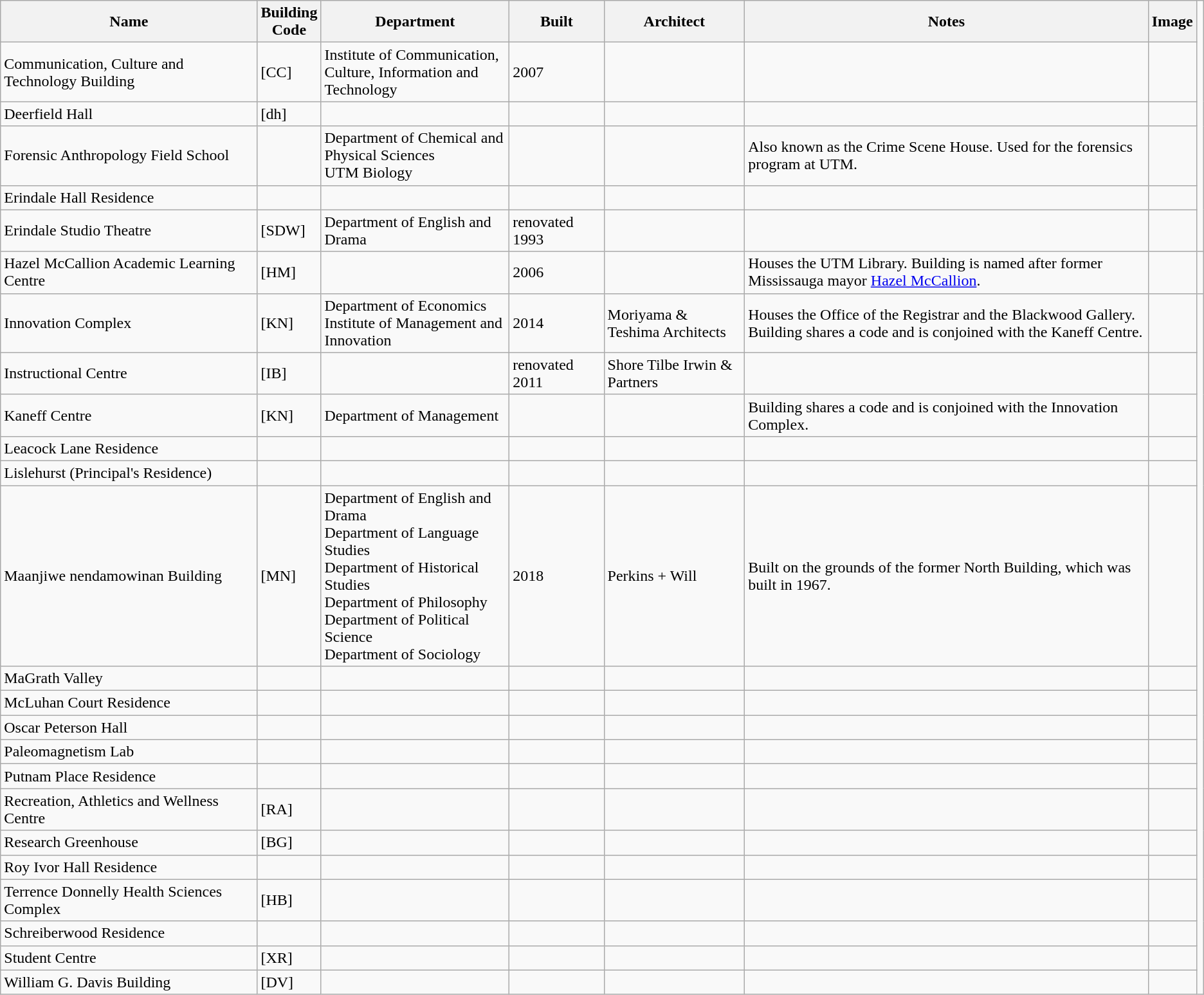<table class="wikitable sortable">
<tr>
<th width="22%">Name</th>
<th width="5%">Building Code </th>
<th width="16%">Department</th>
<th width="8%">Built</th>
<th width="12%">Architect</th>
<th width="35%">Notes</th>
<th width="6%">Image</th>
</tr>
<tr>
<td>Communication, Culture and Technology Building</td>
<td>[CC]</td>
<td>Institute of Communication, Culture, Information and Technology</td>
<td>2007</td>
<td></td>
<td></td>
<td></td>
</tr>
<tr>
<td>Deerfield Hall</td>
<td>[dh]</td>
<td></td>
<td></td>
<td></td>
<td></td>
<td></td>
</tr>
<tr>
<td>Forensic Anthropology Field School</td>
<td></td>
<td>Department of Chemical and Physical Sciences<br>UTM Biology</td>
<td></td>
<td></td>
<td>Also known as the Crime Scene House. Used for the forensics program at UTM.</td>
<td></td>
</tr>
<tr>
<td>Erindale Hall Residence</td>
<td></td>
<td></td>
<td></td>
<td></td>
<td></td>
<td></td>
</tr>
<tr>
<td>Erindale Studio Theatre</td>
<td>[SDW]</td>
<td>Department of English and Drama</td>
<td>renovated 1993</td>
<td></td>
<td></td>
<td></td>
</tr>
<tr>
<td>Hazel McCallion Academic Learning Centre</td>
<td>[HM]</td>
<td></td>
<td>2006</td>
<td Shore Tilbe Irwin & Partners></td>
<td>Houses the UTM Library. Building is named after former Mississauga mayor <a href='#'>Hazel McCallion</a>.</td>
<td><br></td>
<td></td>
</tr>
<tr>
<td>Innovation Complex</td>
<td>[KN]</td>
<td>Department of Economics<br>Institute of Management and Innovation</td>
<td>2014</td>
<td>Moriyama & Teshima Architects</td>
<td>Houses the Office of the Registrar and the Blackwood Gallery. Building shares a code and is conjoined with the Kaneff Centre.</td>
<td></td>
</tr>
<tr>
<td>Instructional Centre</td>
<td>[IB]</td>
<td></td>
<td>renovated 2011</td>
<td>Shore Tilbe Irwin & Partners</td>
<td></td>
<td></td>
</tr>
<tr>
<td>Kaneff Centre</td>
<td>[KN]</td>
<td>Department of Management</td>
<td></td>
<td></td>
<td>Building shares a code and is conjoined with the Innovation Complex.</td>
<td></td>
</tr>
<tr>
<td>Leacock Lane Residence</td>
<td></td>
<td></td>
<td></td>
<td></td>
<td></td>
<td></td>
</tr>
<tr>
<td>Lislehurst (Principal's Residence)</td>
<td></td>
<td></td>
<td></td>
<td></td>
<td></td>
<td></td>
</tr>
<tr>
<td>Maanjiwe nendamowinan Building</td>
<td>[MN]</td>
<td>Department of English and Drama<br>Department of Language Studies<br>Department of Historical Studies<br>Department of Philosophy<br>Department of Political Science<br>Department of Sociology</td>
<td>2018</td>
<td>Perkins + Will</td>
<td>Built on the grounds of the former North Building, which was built in 1967.</td>
<td></td>
</tr>
<tr>
<td>MaGrath Valley</td>
<td></td>
<td></td>
<td></td>
<td></td>
<td></td>
<td></td>
</tr>
<tr>
<td>McLuhan Court Residence</td>
<td></td>
<td></td>
<td></td>
<td></td>
<td></td>
<td></td>
</tr>
<tr>
<td>Oscar Peterson Hall</td>
<td></td>
<td></td>
<td></td>
<td></td>
<td></td>
<td></td>
</tr>
<tr>
<td>Paleomagnetism Lab</td>
<td></td>
<td></td>
<td></td>
<td></td>
<td></td>
<td></td>
</tr>
<tr>
<td>Putnam Place Residence</td>
<td></td>
<td></td>
<td></td>
<td></td>
<td></td>
<td></td>
</tr>
<tr>
<td>Recreation, Athletics and Wellness Centre</td>
<td>[RA]</td>
<td></td>
<td></td>
<td></td>
<td></td>
<td></td>
</tr>
<tr>
<td>Research Greenhouse</td>
<td>[BG]</td>
<td></td>
<td></td>
<td></td>
<td></td>
<td></td>
</tr>
<tr>
<td>Roy Ivor Hall Residence</td>
<td></td>
<td></td>
<td></td>
<td></td>
<td></td>
<td></td>
</tr>
<tr>
<td>Terrence Donnelly Health Sciences Complex</td>
<td>[HB]</td>
<td></td>
<td></td>
<td></td>
<td></td>
<td></td>
</tr>
<tr>
<td>Schreiberwood Residence</td>
<td></td>
<td></td>
<td></td>
<td></td>
<td></td>
<td></td>
</tr>
<tr>
<td>Student Centre</td>
<td>[XR]</td>
<td></td>
<td></td>
<td></td>
<td></td>
<td></td>
</tr>
<tr>
<td>William G. Davis Building</td>
<td>[DV]</td>
<td></td>
<td></td>
<td></td>
<td></td>
<td></td>
</tr>
</table>
